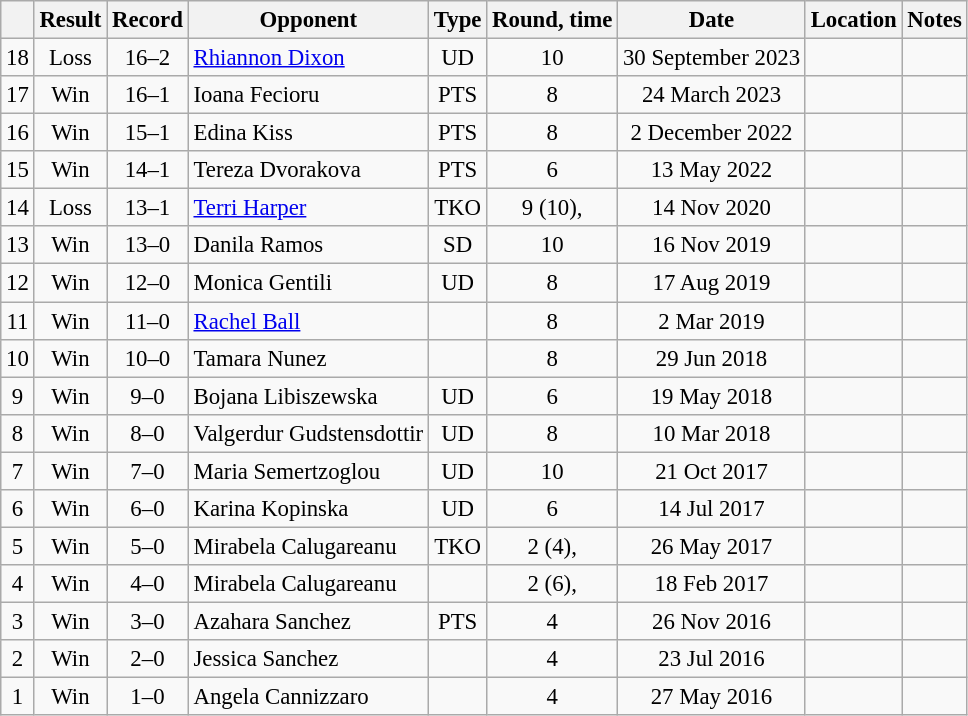<table class="wikitable" style="text-align:center; font-size:95%">
<tr>
<th></th>
<th>Result</th>
<th>Record</th>
<th>Opponent</th>
<th>Type</th>
<th>Round, time</th>
<th>Date</th>
<th>Location</th>
<th>Notes</th>
</tr>
<tr>
<td>18</td>
<td>Loss</td>
<td>16–2</td>
<td align=left> <a href='#'>Rhiannon Dixon</a></td>
<td>UD</td>
<td>10</td>
<td>30 September 2023</td>
<td align=left></td>
<td align=left></td>
</tr>
<tr>
<td>17</td>
<td>Win</td>
<td>16–1</td>
<td align=left> Ioana Fecioru</td>
<td>PTS</td>
<td>8</td>
<td>24 March 2023</td>
<td align=left></td>
<td></td>
</tr>
<tr>
<td>16</td>
<td>Win</td>
<td>15–1</td>
<td align=left> Edina Kiss</td>
<td>PTS</td>
<td>8</td>
<td>2 December 2022</td>
<td align=left></td>
<td></td>
</tr>
<tr>
<td>15</td>
<td>Win</td>
<td>14–1</td>
<td align=left> Tereza Dvorakova</td>
<td>PTS</td>
<td>6</td>
<td>13 May 2022</td>
<td align=left></td>
<td></td>
</tr>
<tr>
<td>14</td>
<td>Loss</td>
<td>13–1</td>
<td align=left> <a href='#'>Terri Harper</a></td>
<td>TKO</td>
<td>9 (10), </td>
<td>14 Nov 2020</td>
<td align=left></td>
<td align=left></td>
</tr>
<tr>
<td>13</td>
<td>Win</td>
<td>13–0</td>
<td align=left> Danila Ramos</td>
<td>SD</td>
<td>10</td>
<td>16 Nov 2019</td>
<td align=left></td>
<td align=left></td>
</tr>
<tr>
<td>12</td>
<td>Win</td>
<td>12–0</td>
<td align=left> Monica Gentili</td>
<td>UD</td>
<td>8</td>
<td>17 Aug 2019</td>
<td align=left></td>
<td></td>
</tr>
<tr>
<td>11</td>
<td>Win</td>
<td>11–0</td>
<td align=left> <a href='#'>Rachel Ball</a></td>
<td></td>
<td>8</td>
<td>2 Mar 2019</td>
<td align=left></td>
<td></td>
</tr>
<tr>
<td>10</td>
<td>Win</td>
<td>10–0</td>
<td align=left> Tamara Nunez</td>
<td></td>
<td>8</td>
<td>29 Jun 2018</td>
<td align=left></td>
<td></td>
</tr>
<tr>
<td>9</td>
<td>Win</td>
<td>9–0</td>
<td align=left> Bojana Libiszewska</td>
<td>UD</td>
<td>6</td>
<td>19 May 2018</td>
<td align=left></td>
<td></td>
</tr>
<tr>
<td>8</td>
<td>Win</td>
<td>8–0</td>
<td align=left> Valgerdur Gudstensdottir</td>
<td>UD</td>
<td>8</td>
<td>10 Mar 2018</td>
<td align=left></td>
<td align=left></td>
</tr>
<tr>
<td>7</td>
<td>Win</td>
<td>7–0</td>
<td align=left> Maria Semertzoglou</td>
<td>UD</td>
<td>10</td>
<td>21 Oct 2017</td>
<td align=left></td>
<td align=left></td>
</tr>
<tr>
<td>6</td>
<td>Win</td>
<td>6–0</td>
<td align=left> Karina Kopinska</td>
<td>UD</td>
<td>6</td>
<td>14 Jul 2017</td>
<td align=left></td>
<td></td>
</tr>
<tr>
<td>5</td>
<td>Win</td>
<td>5–0</td>
<td align=left> Mirabela Calugareanu</td>
<td>TKO</td>
<td>2 (4), </td>
<td>26 May 2017</td>
<td align=left></td>
<td></td>
</tr>
<tr>
<td>4</td>
<td>Win</td>
<td>4–0</td>
<td align=left> Mirabela Calugareanu</td>
<td></td>
<td>2 (6), </td>
<td>18 Feb 2017</td>
<td align=left></td>
<td></td>
</tr>
<tr>
<td>3</td>
<td>Win</td>
<td>3–0</td>
<td align=left> Azahara Sanchez</td>
<td>PTS</td>
<td>4</td>
<td>26 Nov 2016</td>
<td align=left></td>
<td></td>
</tr>
<tr>
<td>2</td>
<td>Win</td>
<td>2–0</td>
<td align=left> Jessica Sanchez</td>
<td></td>
<td>4</td>
<td>23 Jul 2016</td>
<td align=left></td>
<td></td>
</tr>
<tr>
<td>1</td>
<td>Win</td>
<td>1–0</td>
<td align=left> Angela Cannizzaro</td>
<td></td>
<td>4</td>
<td>27 May 2016</td>
<td align=left></td>
<td></td>
</tr>
</table>
